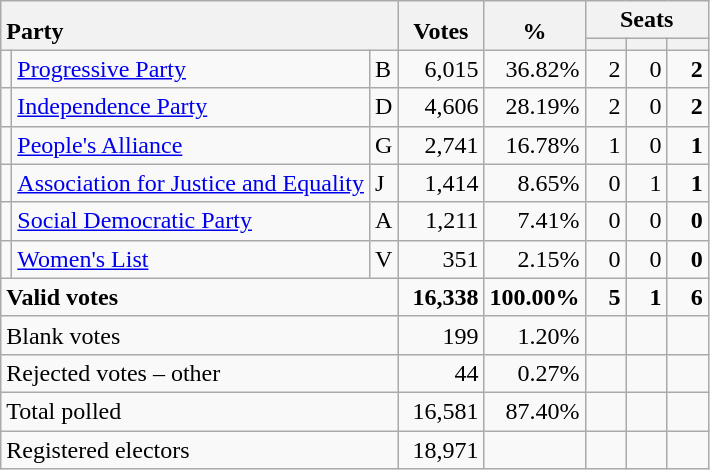<table class="wikitable" border="1" style="text-align:right;">
<tr>
<th style="text-align:left;" valign=bottom rowspan=2 colspan=3>Party</th>
<th align=center valign=bottom rowspan=2 width="50">Votes</th>
<th align=center valign=bottom rowspan=2 width="50">%</th>
<th colspan=3>Seats</th>
</tr>
<tr>
<th align=center valign=bottom width="20"><small></small></th>
<th align=center valign=bottom width="20"><small><a href='#'></a></small></th>
<th align=center valign=bottom width="20"><small></small></th>
</tr>
<tr>
<td></td>
<td align=left><a href='#'>Progressive Party</a></td>
<td align=left>B</td>
<td>6,015</td>
<td>36.82%</td>
<td>2</td>
<td>0</td>
<td><strong>2</strong></td>
</tr>
<tr>
<td></td>
<td align=left><a href='#'>Independence Party</a></td>
<td align=left>D</td>
<td>4,606</td>
<td>28.19%</td>
<td>2</td>
<td>0</td>
<td><strong>2</strong></td>
</tr>
<tr>
<td></td>
<td align=left><a href='#'>People's Alliance</a></td>
<td align=left>G</td>
<td>2,741</td>
<td>16.78%</td>
<td>1</td>
<td>0</td>
<td><strong>1</strong></td>
</tr>
<tr>
<td></td>
<td align=left><a href='#'>Association for Justice and Equality</a></td>
<td align=left>J</td>
<td>1,414</td>
<td>8.65%</td>
<td>0</td>
<td>1</td>
<td><strong>1</strong></td>
</tr>
<tr>
<td></td>
<td align=left><a href='#'>Social Democratic Party</a></td>
<td align=left>A</td>
<td>1,211</td>
<td>7.41%</td>
<td>0</td>
<td>0</td>
<td><strong>0</strong></td>
</tr>
<tr>
<td></td>
<td align=left><a href='#'>Women's List</a></td>
<td align=left>V</td>
<td>351</td>
<td>2.15%</td>
<td>0</td>
<td>0</td>
<td><strong>0</strong></td>
</tr>
<tr style="font-weight:bold">
<td align=left colspan=3>Valid votes</td>
<td>16,338</td>
<td>100.00%</td>
<td>5</td>
<td>1</td>
<td>6</td>
</tr>
<tr>
<td align=left colspan=3>Blank votes</td>
<td>199</td>
<td>1.20%</td>
<td></td>
<td></td>
<td></td>
</tr>
<tr>
<td align=left colspan=3>Rejected votes – other</td>
<td>44</td>
<td>0.27%</td>
<td></td>
<td></td>
<td></td>
</tr>
<tr>
<td align=left colspan=3>Total polled</td>
<td>16,581</td>
<td>87.40%</td>
<td></td>
<td></td>
<td></td>
</tr>
<tr>
<td align=left colspan=3>Registered electors</td>
<td>18,971</td>
<td></td>
<td></td>
<td></td>
<td></td>
</tr>
</table>
